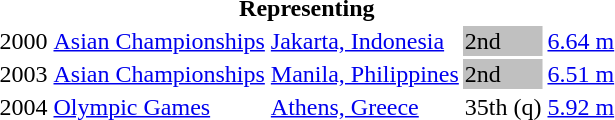<table>
<tr>
<th colspan="5">Representing </th>
</tr>
<tr>
<td>2000</td>
<td><a href='#'>Asian Championships</a></td>
<td><a href='#'>Jakarta, Indonesia</a></td>
<td bgcolor="silver">2nd</td>
<td><a href='#'>6.64 m</a></td>
</tr>
<tr>
<td>2003</td>
<td><a href='#'>Asian Championships</a></td>
<td><a href='#'>Manila, Philippines</a></td>
<td bgcolor="silver">2nd</td>
<td><a href='#'>6.51 m</a></td>
</tr>
<tr>
<td>2004</td>
<td><a href='#'>Olympic Games</a></td>
<td><a href='#'>Athens, Greece</a></td>
<td>35th (q)</td>
<td><a href='#'>5.92 m</a></td>
</tr>
</table>
